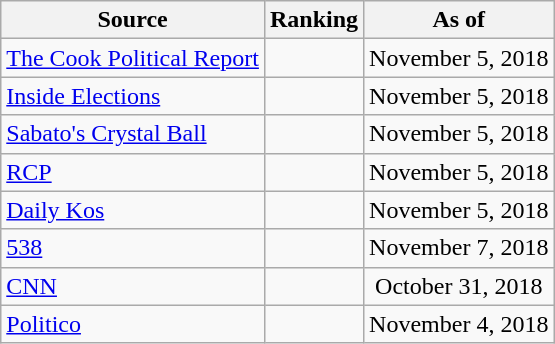<table class="wikitable" style="text-align:center">
<tr>
<th>Source</th>
<th>Ranking</th>
<th>As of</th>
</tr>
<tr>
<td align=left><a href='#'>The Cook Political Report</a></td>
<td></td>
<td>November 5, 2018</td>
</tr>
<tr>
<td align=left><a href='#'>Inside Elections</a></td>
<td></td>
<td>November 5, 2018</td>
</tr>
<tr>
<td align=left><a href='#'>Sabato's Crystal Ball</a></td>
<td></td>
<td>November 5, 2018</td>
</tr>
<tr>
<td align="left"><a href='#'>RCP</a></td>
<td></td>
<td>November 5, 2018</td>
</tr>
<tr>
<td align="left"><a href='#'>Daily Kos</a></td>
<td></td>
<td>November 5, 2018</td>
</tr>
<tr>
<td align="left"><a href='#'>538</a></td>
<td></td>
<td>November 7, 2018</td>
</tr>
<tr>
<td align="left"><a href='#'>CNN</a></td>
<td></td>
<td>October 31, 2018</td>
</tr>
<tr>
<td align="left"><a href='#'>Politico</a></td>
<td></td>
<td>November 4, 2018</td>
</tr>
</table>
